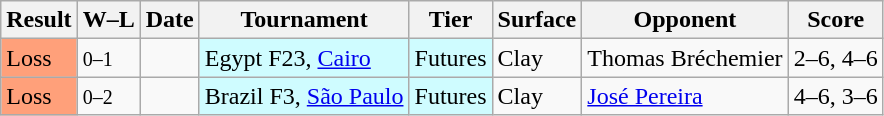<table class="sortable wikitable">
<tr>
<th>Result</th>
<th class="unsortable">W–L</th>
<th>Date</th>
<th>Tournament</th>
<th>Tier</th>
<th>Surface</th>
<th>Opponent</th>
<th class="unsortable">Score</th>
</tr>
<tr>
<td bgcolor=FFA07A>Loss</td>
<td><small>0–1</small></td>
<td></td>
<td style="background:#cffcff;">Egypt F23, <a href='#'>Cairo</a></td>
<td style="background:#cffcff;">Futures</td>
<td>Clay</td>
<td> Thomas Bréchemier</td>
<td>2–6, 4–6</td>
</tr>
<tr>
<td bgcolor=FFA07A>Loss</td>
<td><small>0–2</small></td>
<td></td>
<td style="background:#cffcff;">Brazil F3, <a href='#'>São Paulo</a></td>
<td style="background:#cffcff;">Futures</td>
<td>Clay</td>
<td> <a href='#'>José Pereira</a></td>
<td>4–6, 3–6</td>
</tr>
</table>
